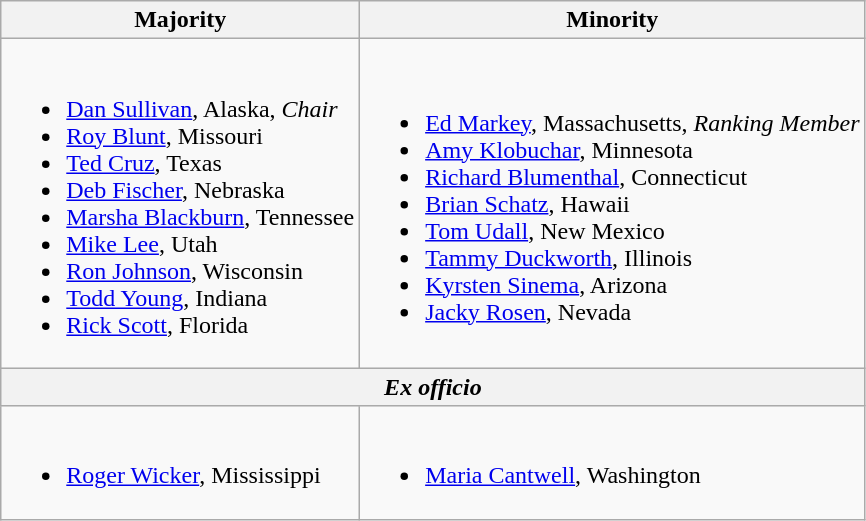<table class=wikitable>
<tr>
<th>Majority</th>
<th>Minority</th>
</tr>
<tr>
<td><br><ul><li><a href='#'>Dan Sullivan</a>, Alaska, <em>Chair</em></li><li><a href='#'>Roy Blunt</a>, Missouri</li><li><a href='#'>Ted Cruz</a>, Texas</li><li><a href='#'>Deb Fischer</a>, Nebraska</li><li><a href='#'>Marsha Blackburn</a>, Tennessee</li><li><a href='#'>Mike Lee</a>, Utah</li><li><a href='#'>Ron Johnson</a>, Wisconsin</li><li><a href='#'>Todd Young</a>, Indiana</li><li><a href='#'>Rick Scott</a>, Florida</li></ul></td>
<td><br><ul><li><a href='#'>Ed Markey</a>, Massachusetts, <em>Ranking Member</em></li><li><a href='#'>Amy Klobuchar</a>, Minnesota</li><li><a href='#'>Richard Blumenthal</a>, Connecticut</li><li><a href='#'>Brian Schatz</a>, Hawaii</li><li><a href='#'>Tom Udall</a>, New Mexico</li><li><a href='#'>Tammy Duckworth</a>, Illinois</li><li><a href='#'>Kyrsten Sinema</a>, Arizona</li><li><a href='#'>Jacky Rosen</a>, Nevada</li></ul></td>
</tr>
<tr>
<th colspan=2><em>Ex officio</em></th>
</tr>
<tr>
<td><br><ul><li><a href='#'>Roger Wicker</a>, Mississippi</li></ul></td>
<td><br><ul><li><a href='#'>Maria Cantwell</a>, Washington</li></ul></td>
</tr>
</table>
